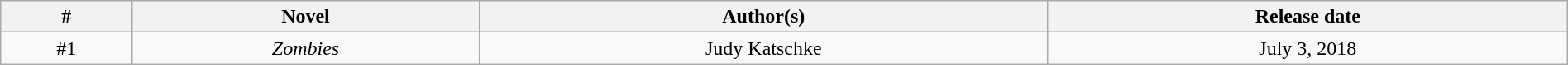<table class="wikitable sortable" width="100%" border="1" style="font-size: 100%; text-align:center">
<tr>
<th>#</th>
<th>Novel</th>
<th>Author(s)</th>
<th>Release date</th>
</tr>
<tr>
<td>#1</td>
<td><em>Zombies</em></td>
<td>Judy Katschke</td>
<td>July 3, 2018</td>
</tr>
</table>
